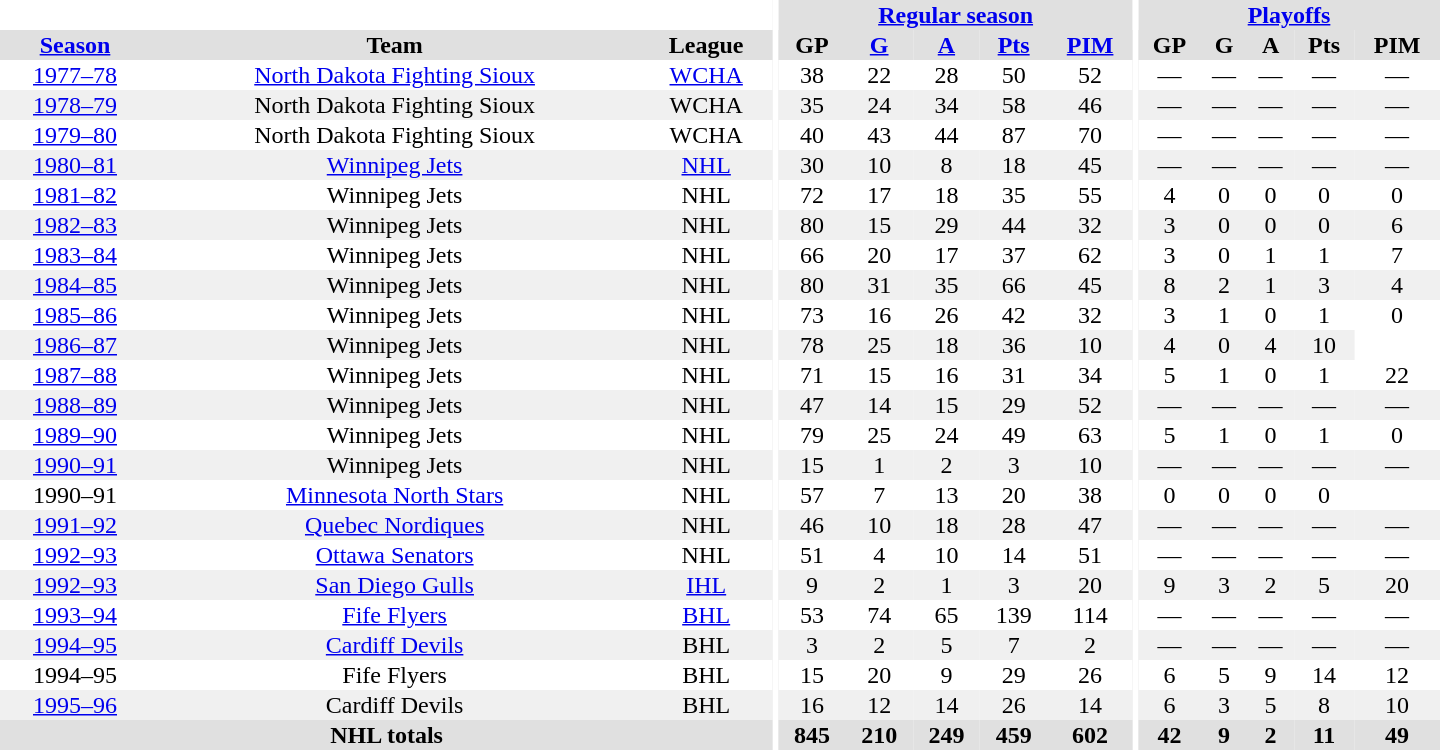<table border="0" cellpadding="1" cellspacing="0" style="text-align:center; width:60em">
<tr bgcolor="#e0e0e0">
<th colspan="3" bgcolor="#ffffff"></th>
<th rowspan="100" bgcolor="#ffffff"></th>
<th colspan="5"><a href='#'>Regular season</a></th>
<th rowspan="100" bgcolor="#ffffff"></th>
<th colspan="5"><a href='#'>Playoffs</a></th>
</tr>
<tr bgcolor="#e0e0e0">
<th><a href='#'>Season</a></th>
<th>Team</th>
<th>League</th>
<th>GP</th>
<th><a href='#'>G</a></th>
<th><a href='#'>A</a></th>
<th><a href='#'>Pts</a></th>
<th><a href='#'>PIM</a></th>
<th>GP</th>
<th>G</th>
<th>A</th>
<th>Pts</th>
<th>PIM</th>
</tr>
<tr>
<td><a href='#'>1977–78</a></td>
<td><a href='#'>North Dakota Fighting Sioux</a></td>
<td><a href='#'>WCHA</a></td>
<td>38</td>
<td>22</td>
<td>28</td>
<td>50</td>
<td>52</td>
<td>—</td>
<td>—</td>
<td>—</td>
<td>—</td>
<td>—</td>
</tr>
<tr bgcolor="#f0f0f0">
<td><a href='#'>1978–79</a></td>
<td>North Dakota Fighting Sioux</td>
<td>WCHA</td>
<td>35</td>
<td>24</td>
<td>34</td>
<td>58</td>
<td>46</td>
<td>—</td>
<td>—</td>
<td>—</td>
<td>—</td>
<td>—</td>
</tr>
<tr>
<td><a href='#'>1979–80</a></td>
<td>North Dakota Fighting Sioux</td>
<td>WCHA</td>
<td>40</td>
<td>43</td>
<td>44</td>
<td>87</td>
<td>70</td>
<td>—</td>
<td>—</td>
<td>—</td>
<td>—</td>
<td>—</td>
</tr>
<tr bgcolor="#f0f0f0">
<td><a href='#'>1980–81</a></td>
<td><a href='#'>Winnipeg Jets</a></td>
<td><a href='#'>NHL</a></td>
<td>30</td>
<td>10</td>
<td>8</td>
<td>18</td>
<td>45</td>
<td>—</td>
<td>—</td>
<td>—</td>
<td>—</td>
<td>—</td>
</tr>
<tr>
<td><a href='#'>1981–82</a></td>
<td>Winnipeg Jets</td>
<td>NHL</td>
<td>72</td>
<td>17</td>
<td>18</td>
<td>35</td>
<td>55</td>
<td>4</td>
<td>0</td>
<td>0</td>
<td>0</td>
<td>0</td>
</tr>
<tr bgcolor="#f0f0f0">
<td><a href='#'>1982–83</a></td>
<td>Winnipeg Jets</td>
<td>NHL</td>
<td>80</td>
<td>15</td>
<td>29</td>
<td>44</td>
<td>32</td>
<td>3</td>
<td>0</td>
<td>0</td>
<td>0</td>
<td>6</td>
</tr>
<tr>
<td><a href='#'>1983–84</a></td>
<td>Winnipeg Jets</td>
<td>NHL</td>
<td>66</td>
<td>20</td>
<td>17</td>
<td>37</td>
<td>62</td>
<td>3</td>
<td>0</td>
<td>1</td>
<td>1</td>
<td>7</td>
</tr>
<tr bgcolor="#f0f0f0">
<td><a href='#'>1984–85</a></td>
<td>Winnipeg Jets</td>
<td>NHL</td>
<td>80</td>
<td>31</td>
<td>35</td>
<td>66</td>
<td>45</td>
<td>8</td>
<td>2</td>
<td>1</td>
<td>3</td>
<td>4</td>
</tr>
<tr>
<td><a href='#'>1985–86</a></td>
<td>Winnipeg Jets</td>
<td>NHL</td>
<td>73</td>
<td>16</td>
<td>26</td>
<td>42</td>
<td>32</td>
<td>3</td>
<td>1</td>
<td>0</td>
<td>1</td>
<td>0</td>
</tr>
<tr bgcolor="#f0f0f0">
<td><a href='#'>1986–87</a></td>
<td>Winnipeg Jets</td>
<td>NHL</td>
<td>78</td>
<td>25</td>
<td>18</td>
<td 43>36</td>
<td>10</td>
<td>4</td>
<td>0</td>
<td>4</td>
<td>10</td>
</tr>
<tr>
<td><a href='#'>1987–88</a></td>
<td>Winnipeg Jets</td>
<td>NHL</td>
<td>71</td>
<td>15</td>
<td>16</td>
<td>31</td>
<td>34</td>
<td>5</td>
<td>1</td>
<td>0</td>
<td>1</td>
<td>22</td>
</tr>
<tr bgcolor="#f0f0f0">
<td><a href='#'>1988–89</a></td>
<td>Winnipeg Jets</td>
<td>NHL</td>
<td>47</td>
<td>14</td>
<td>15</td>
<td>29</td>
<td>52</td>
<td>—</td>
<td>—</td>
<td>—</td>
<td>—</td>
<td>—</td>
</tr>
<tr>
<td><a href='#'>1989–90</a></td>
<td>Winnipeg Jets</td>
<td>NHL</td>
<td>79</td>
<td>25</td>
<td>24</td>
<td>49</td>
<td>63</td>
<td>5</td>
<td>1</td>
<td>0</td>
<td>1</td>
<td>0</td>
</tr>
<tr bgcolor="#f0f0f0">
<td><a href='#'>1990–91</a></td>
<td>Winnipeg Jets</td>
<td>NHL</td>
<td>15</td>
<td>1</td>
<td>2</td>
<td>3</td>
<td>10</td>
<td>—</td>
<td>—</td>
<td>—</td>
<td>—</td>
<td>—</td>
</tr>
<tr>
<td>1990–91</td>
<td><a href='#'>Minnesota North Stars</a></td>
<td>NHL</td>
<td>57</td>
<td>7</td>
<td>13</td>
<td>20</td>
<td>38</td>
<td>0</td>
<td>0</td>
<td>0</td>
<td>0</td>
</tr>
<tr bgcolor="#f0f0f0">
<td><a href='#'>1991–92</a></td>
<td><a href='#'>Quebec Nordiques</a></td>
<td>NHL</td>
<td>46</td>
<td>10</td>
<td>18</td>
<td>28</td>
<td>47</td>
<td>—</td>
<td>—</td>
<td>—</td>
<td>—</td>
<td>—</td>
</tr>
<tr>
<td><a href='#'>1992–93</a></td>
<td><a href='#'>Ottawa Senators</a></td>
<td>NHL</td>
<td>51</td>
<td>4</td>
<td>10</td>
<td>14</td>
<td>51</td>
<td>—</td>
<td>—</td>
<td>—</td>
<td>—</td>
<td>—</td>
</tr>
<tr bgcolor="#f0f0f0">
<td><a href='#'>1992–93</a></td>
<td><a href='#'>San Diego Gulls</a></td>
<td><a href='#'>IHL</a></td>
<td>9</td>
<td>2</td>
<td>1</td>
<td>3</td>
<td>20</td>
<td>9</td>
<td>3</td>
<td>2</td>
<td>5</td>
<td>20</td>
</tr>
<tr>
<td><a href='#'>1993–94</a></td>
<td><a href='#'>Fife Flyers</a></td>
<td><a href='#'>BHL</a></td>
<td>53</td>
<td>74</td>
<td>65</td>
<td>139</td>
<td>114</td>
<td>—</td>
<td>—</td>
<td>—</td>
<td>—</td>
<td>—</td>
</tr>
<tr bgcolor="#f0f0f0">
<td><a href='#'>1994–95</a></td>
<td><a href='#'>Cardiff Devils</a></td>
<td>BHL</td>
<td>3</td>
<td>2</td>
<td>5</td>
<td>7</td>
<td>2</td>
<td>—</td>
<td>—</td>
<td>—</td>
<td>—</td>
<td>—</td>
</tr>
<tr>
<td>1994–95</td>
<td>Fife Flyers</td>
<td>BHL</td>
<td>15</td>
<td>20</td>
<td>9</td>
<td>29</td>
<td>26</td>
<td>6</td>
<td>5</td>
<td>9</td>
<td>14</td>
<td>12</td>
</tr>
<tr bgcolor="#f0f0f0">
<td><a href='#'>1995–96</a></td>
<td>Cardiff Devils</td>
<td>BHL</td>
<td>16</td>
<td>12</td>
<td>14</td>
<td>26</td>
<td>14</td>
<td>6</td>
<td>3</td>
<td>5</td>
<td>8</td>
<td>10</td>
</tr>
<tr bgcolor="#e0e0e0">
<th colspan="3">NHL totals</th>
<th>845</th>
<th>210</th>
<th>249</th>
<th>459</th>
<th>602</th>
<th>42</th>
<th>9</th>
<th>2</th>
<th>11</th>
<th>49</th>
</tr>
</table>
